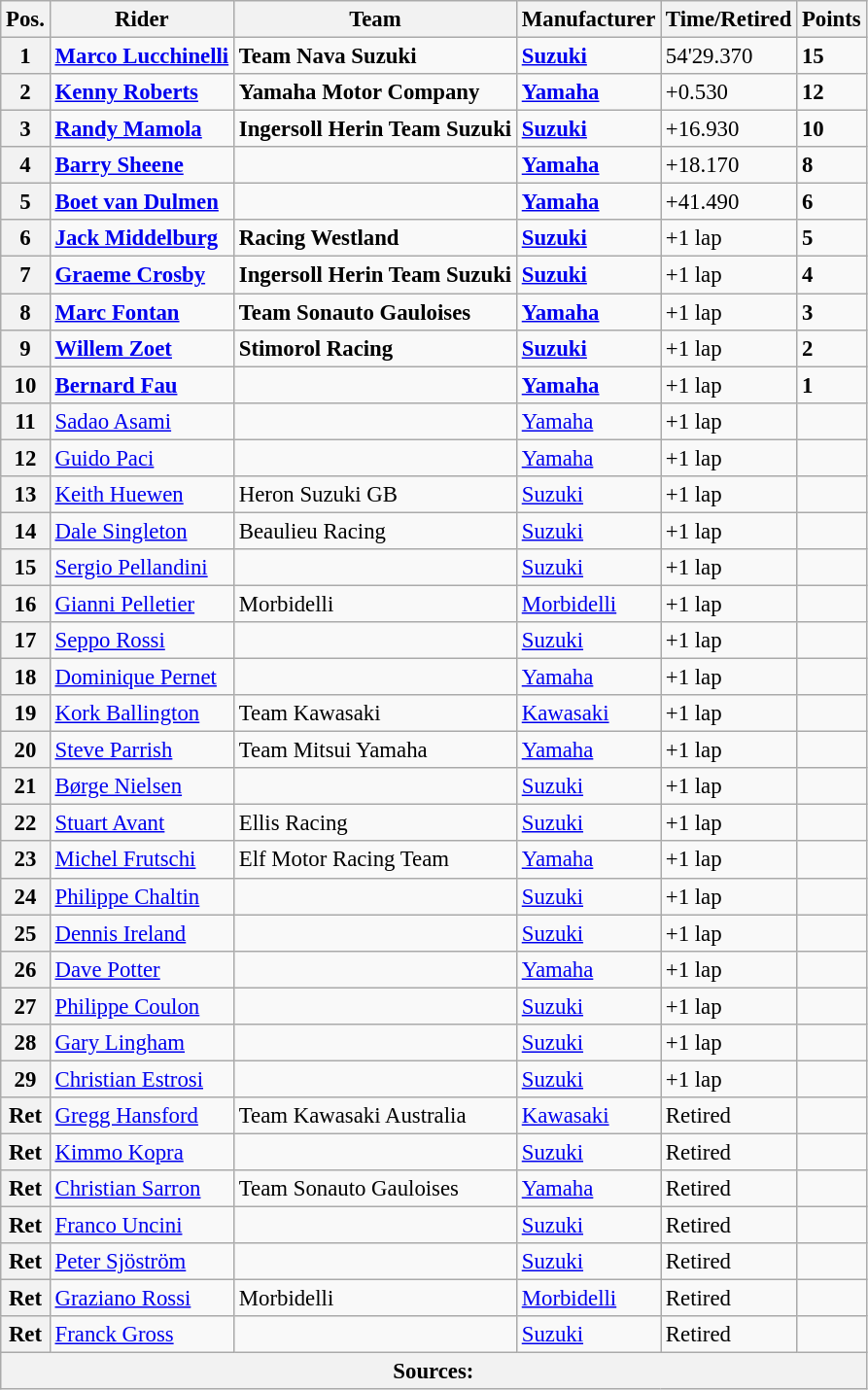<table class="wikitable" style="font-size: 95%;">
<tr>
<th>Pos.</th>
<th>Rider</th>
<th>Team</th>
<th>Manufacturer</th>
<th>Time/Retired</th>
<th>Points</th>
</tr>
<tr>
<th>1</th>
<td> <strong><a href='#'>Marco Lucchinelli</a></strong></td>
<td><strong>Team Nava Suzuki</strong></td>
<td><strong><a href='#'>Suzuki</a></strong></td>
<td>54'29.370</td>
<td><strong>15</strong></td>
</tr>
<tr>
<th>2</th>
<td> <strong><a href='#'>Kenny Roberts</a></strong></td>
<td><strong>Yamaha Motor Company</strong></td>
<td><strong><a href='#'>Yamaha</a></strong></td>
<td>+0.530</td>
<td><strong>12</strong></td>
</tr>
<tr>
<th>3</th>
<td> <strong><a href='#'>Randy Mamola</a></strong></td>
<td><strong>Ingersoll Herin Team Suzuki</strong></td>
<td><strong><a href='#'>Suzuki</a></strong></td>
<td>+16.930</td>
<td><strong>10</strong></td>
</tr>
<tr>
<th>4</th>
<td> <strong><a href='#'>Barry Sheene</a></strong></td>
<td></td>
<td><strong><a href='#'>Yamaha</a></strong></td>
<td>+18.170</td>
<td><strong>8</strong></td>
</tr>
<tr>
<th>5</th>
<td> <strong><a href='#'>Boet van Dulmen</a></strong></td>
<td></td>
<td><strong><a href='#'>Yamaha</a></strong></td>
<td>+41.490</td>
<td><strong>6</strong></td>
</tr>
<tr>
<th>6</th>
<td> <strong><a href='#'>Jack Middelburg</a></strong></td>
<td><strong>Racing Westland</strong></td>
<td><strong><a href='#'>Suzuki</a></strong></td>
<td>+1 lap</td>
<td><strong>5</strong></td>
</tr>
<tr>
<th>7</th>
<td> <strong><a href='#'>Graeme Crosby</a></strong></td>
<td><strong>Ingersoll Herin Team Suzuki</strong></td>
<td><strong><a href='#'>Suzuki</a></strong></td>
<td>+1 lap</td>
<td><strong>4</strong></td>
</tr>
<tr>
<th>8</th>
<td> <strong><a href='#'>Marc Fontan</a></strong></td>
<td><strong>Team Sonauto Gauloises</strong></td>
<td><strong><a href='#'>Yamaha</a></strong></td>
<td>+1 lap</td>
<td><strong>3</strong></td>
</tr>
<tr>
<th>9</th>
<td> <strong><a href='#'>Willem Zoet</a></strong></td>
<td><strong>Stimorol Racing</strong></td>
<td><strong><a href='#'>Suzuki</a></strong></td>
<td>+1 lap</td>
<td><strong>2</strong></td>
</tr>
<tr>
<th>10</th>
<td> <strong><a href='#'>Bernard Fau</a></strong></td>
<td></td>
<td><strong><a href='#'>Yamaha</a></strong></td>
<td>+1 lap</td>
<td><strong>1</strong></td>
</tr>
<tr>
<th>11</th>
<td> <a href='#'>Sadao Asami</a></td>
<td></td>
<td><a href='#'>Yamaha</a></td>
<td>+1 lap</td>
<td></td>
</tr>
<tr>
<th>12</th>
<td> <a href='#'>Guido Paci</a></td>
<td></td>
<td><a href='#'>Yamaha</a></td>
<td>+1 lap</td>
<td></td>
</tr>
<tr>
<th>13</th>
<td> <a href='#'>Keith Huewen</a></td>
<td>Heron Suzuki GB</td>
<td><a href='#'>Suzuki</a></td>
<td>+1 lap</td>
<td></td>
</tr>
<tr>
<th>14</th>
<td> <a href='#'>Dale Singleton</a></td>
<td>Beaulieu Racing</td>
<td><a href='#'>Suzuki</a></td>
<td>+1 lap</td>
<td></td>
</tr>
<tr>
<th>15</th>
<td> <a href='#'>Sergio Pellandini</a></td>
<td></td>
<td><a href='#'>Suzuki</a></td>
<td>+1 lap</td>
<td></td>
</tr>
<tr>
<th>16</th>
<td> <a href='#'>Gianni Pelletier</a></td>
<td>Morbidelli</td>
<td><a href='#'>Morbidelli</a></td>
<td>+1 lap</td>
<td></td>
</tr>
<tr>
<th>17</th>
<td> <a href='#'>Seppo Rossi</a></td>
<td></td>
<td><a href='#'>Suzuki</a></td>
<td>+1 lap</td>
<td></td>
</tr>
<tr>
<th>18</th>
<td> <a href='#'>Dominique Pernet</a></td>
<td></td>
<td><a href='#'>Yamaha</a></td>
<td>+1 lap</td>
<td></td>
</tr>
<tr>
<th>19</th>
<td> <a href='#'>Kork Ballington</a></td>
<td>Team Kawasaki</td>
<td><a href='#'>Kawasaki</a></td>
<td>+1 lap</td>
<td></td>
</tr>
<tr>
<th>20</th>
<td> <a href='#'>Steve Parrish</a></td>
<td>Team Mitsui Yamaha</td>
<td><a href='#'>Yamaha</a></td>
<td>+1 lap</td>
<td></td>
</tr>
<tr>
<th>21</th>
<td> <a href='#'>Børge Nielsen</a></td>
<td></td>
<td><a href='#'>Suzuki</a></td>
<td>+1 lap</td>
<td></td>
</tr>
<tr>
<th>22</th>
<td> <a href='#'>Stuart Avant</a></td>
<td>Ellis Racing</td>
<td><a href='#'>Suzuki</a></td>
<td>+1 lap</td>
<td></td>
</tr>
<tr>
<th>23</th>
<td> <a href='#'>Michel Frutschi</a></td>
<td>Elf Motor Racing Team</td>
<td><a href='#'>Yamaha</a></td>
<td>+1 lap</td>
<td></td>
</tr>
<tr>
<th>24</th>
<td> <a href='#'>Philippe Chaltin</a></td>
<td></td>
<td><a href='#'>Suzuki</a></td>
<td>+1 lap</td>
<td></td>
</tr>
<tr>
<th>25</th>
<td> <a href='#'>Dennis Ireland</a></td>
<td></td>
<td><a href='#'>Suzuki</a></td>
<td>+1 lap</td>
<td></td>
</tr>
<tr>
<th>26</th>
<td> <a href='#'>Dave Potter</a></td>
<td></td>
<td><a href='#'>Yamaha</a></td>
<td>+1 lap</td>
<td></td>
</tr>
<tr>
<th>27</th>
<td> <a href='#'>Philippe Coulon</a></td>
<td></td>
<td><a href='#'>Suzuki</a></td>
<td>+1 lap</td>
<td></td>
</tr>
<tr>
<th>28</th>
<td> <a href='#'>Gary Lingham</a></td>
<td></td>
<td><a href='#'>Suzuki</a></td>
<td>+1 lap</td>
<td></td>
</tr>
<tr>
<th>29</th>
<td> <a href='#'>Christian Estrosi</a></td>
<td></td>
<td><a href='#'>Suzuki</a></td>
<td>+1 lap</td>
<td></td>
</tr>
<tr>
<th>Ret</th>
<td> <a href='#'>Gregg Hansford</a></td>
<td>Team Kawasaki Australia</td>
<td><a href='#'>Kawasaki</a></td>
<td>Retired</td>
<td></td>
</tr>
<tr>
<th>Ret</th>
<td> <a href='#'>Kimmo Kopra</a></td>
<td></td>
<td><a href='#'>Suzuki</a></td>
<td>Retired</td>
<td></td>
</tr>
<tr>
<th>Ret</th>
<td> <a href='#'>Christian Sarron</a></td>
<td>Team Sonauto Gauloises</td>
<td><a href='#'>Yamaha</a></td>
<td>Retired</td>
<td></td>
</tr>
<tr>
<th>Ret</th>
<td> <a href='#'>Franco Uncini</a></td>
<td></td>
<td><a href='#'>Suzuki</a></td>
<td>Retired</td>
<td></td>
</tr>
<tr>
<th>Ret</th>
<td> <a href='#'>Peter Sjöström</a></td>
<td></td>
<td><a href='#'>Suzuki</a></td>
<td>Retired</td>
<td></td>
</tr>
<tr>
<th>Ret</th>
<td> <a href='#'>Graziano Rossi</a></td>
<td>Morbidelli</td>
<td><a href='#'>Morbidelli</a></td>
<td>Retired</td>
<td></td>
</tr>
<tr>
<th>Ret</th>
<td> <a href='#'>Franck Gross</a></td>
<td></td>
<td><a href='#'>Suzuki</a></td>
<td>Retired</td>
<td></td>
</tr>
<tr>
<th colspan=8>Sources:</th>
</tr>
</table>
